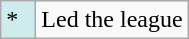<table class="wikitable">
<tr>
<td style="background:#CFECEC; width:1em">*</td>
<td>Led the league</td>
</tr>
</table>
